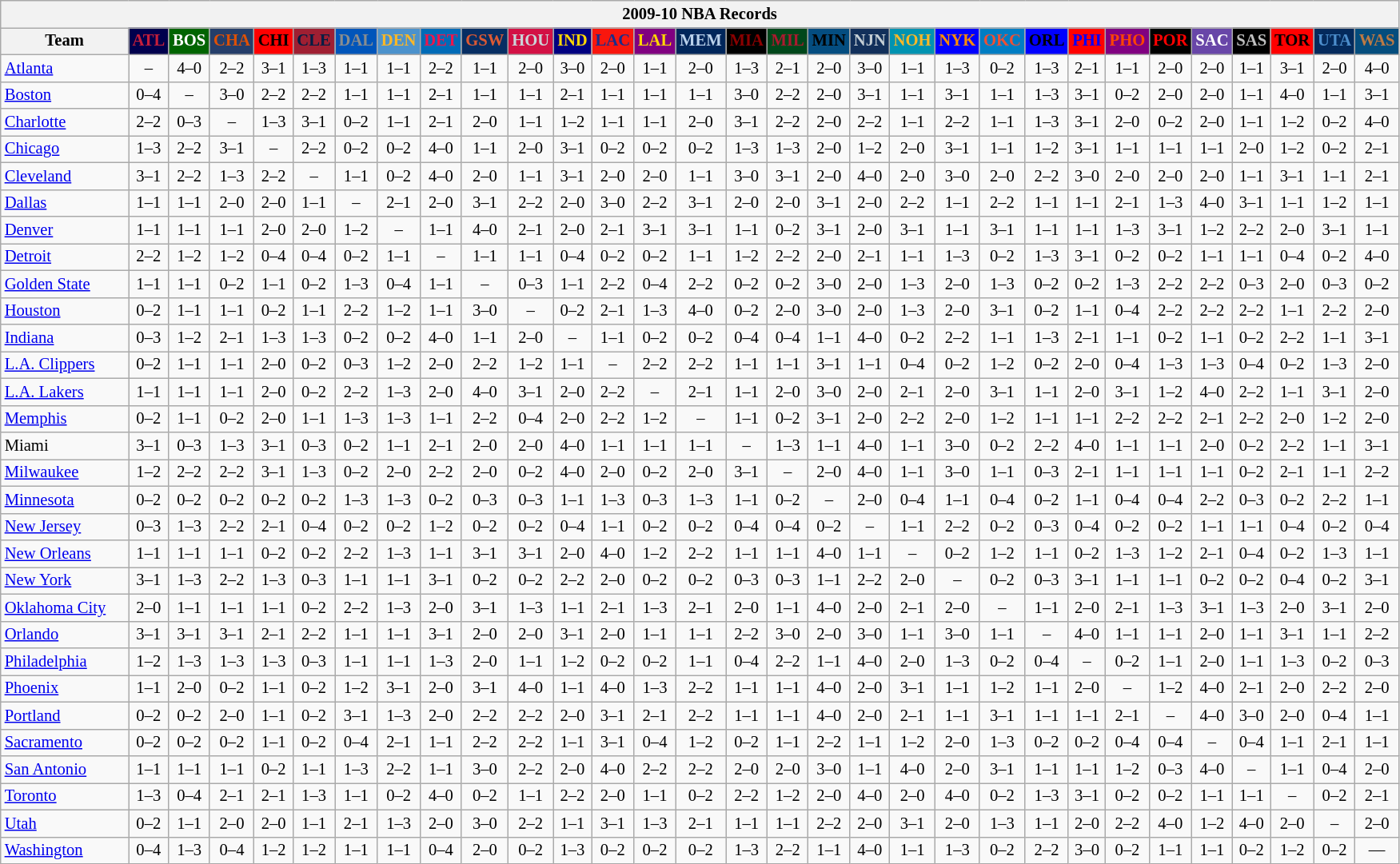<table class="wikitable mw-collapsible mw-collapsed" style="font-size:86%; text-align:center;">
<tr>
<th colspan=31>2009-10 NBA Records</th>
</tr>
<tr>
<th width=100>Team</th>
<th style="background:#00004d;color:#C41E3a;width=35">ATL</th>
<th style="background:#006400;color:#FFFFFF;width=35">BOS</th>
<th style="background:#253E6A;color:#DF5106;width=35">CHA</th>
<th style="background:#FF0000;color:#000000;width=35">CHI</th>
<th style="background:#9F1F32;color:#001D43;width=35">CLE</th>
<th style="background:#0055BA;color:#898D8F;width=35">DAL</th>
<th style="background:#4C92CC;color:#FDB827;width=35">DEN</th>
<th style="background:#006BB7;color:#ED164B;width=35">DET</th>
<th style="background:#072E63;color:#DC5A34;width=35">GSW</th>
<th style="background:#D31145;color:#CBD4D8;width=35">HOU</th>
<th style="background:#000080;color:#FFD700;width=35">IND</th>
<th style="background:#F9160D;color:#1A2E8B;width=35">LAC</th>
<th style="background:#800080;color:#FFD700;width=35">LAL</th>
<th style="background:#00265B;color:#BAD1EB;width=35">MEM</th>
<th style="background:#000000;color:#8B0000;width=35">MIA</th>
<th style="background:#00471B;color:#AC1A2F;width=35">MIL</th>
<th style="background:#044D80;color:#000000;width=35">MIN</th>
<th style="background:#12305B;color:#C4CED4;width=35">NJN</th>
<th style="background:#0093B1;color:#FDB827;width=35">NOH</th>
<th style="background:#0000FF;color:#FF8C00;width=35">NYK</th>
<th style="background:#007DC3;color:#F05033;width=35">OKC</th>
<th style="background:#0000FF;color:#000000;width=35">ORL</th>
<th style="background:#FF0000;color:#0000FF;width=35">PHI</th>
<th style="background:#800080;color:#FF4500;width=35">PHO</th>
<th style="background:#000000;color:#FF0000;width=35">POR</th>
<th style="background:#6846A8;color:#FFFFFF;width=35">SAC</th>
<th style="background:#000000;color:#C0C0C0;width=35">SAS</th>
<th style="background:#FF0000;color:#000000;width=35">TOR</th>
<th style="background:#042A5C;color:#4C8ECC;width=35">UTA</th>
<th style="background:#044D7D;color:#BC7A44;width=35">WAS</th>
</tr>
<tr>
<td style="text-align:left;"><a href='#'>Atlanta</a></td>
<td>–</td>
<td>4–0</td>
<td>2–2</td>
<td>3–1</td>
<td>1–3</td>
<td>1–1</td>
<td>1–1</td>
<td>2–2</td>
<td>1–1</td>
<td>2–0</td>
<td>3–0</td>
<td>2–0</td>
<td>1–1</td>
<td>2–0</td>
<td>1–3</td>
<td>2–1</td>
<td>2–0</td>
<td>3–0</td>
<td>1–1</td>
<td>1–3</td>
<td>0–2</td>
<td>1–3</td>
<td>2–1</td>
<td>1–1</td>
<td>2–0</td>
<td>2–0</td>
<td>1–1</td>
<td>3–1</td>
<td>2–0</td>
<td>4–0</td>
</tr>
<tr>
<td style="text-align:left;"><a href='#'>Boston</a></td>
<td>0–4</td>
<td>–</td>
<td>3–0</td>
<td>2–2</td>
<td>2–2</td>
<td>1–1</td>
<td>1–1</td>
<td>2–1</td>
<td>1–1</td>
<td>1–1</td>
<td>2–1</td>
<td>1–1</td>
<td>1–1</td>
<td>1–1</td>
<td>3–0</td>
<td>2–2</td>
<td>2–0</td>
<td>3–1</td>
<td>1–1</td>
<td>3–1</td>
<td>1–1</td>
<td>1–3</td>
<td>3–1</td>
<td>0–2</td>
<td>2–0</td>
<td>2–0</td>
<td>1–1</td>
<td>4–0</td>
<td>1–1</td>
<td>3–1</td>
</tr>
<tr>
<td style="text-align:left;"><a href='#'>Charlotte</a></td>
<td>2–2</td>
<td>0–3</td>
<td>–</td>
<td>1–3</td>
<td>3–1</td>
<td>0–2</td>
<td>1–1</td>
<td>2–1</td>
<td>2–0</td>
<td>1–1</td>
<td>1–2</td>
<td>1–1</td>
<td>1–1</td>
<td>2–0</td>
<td>3–1</td>
<td>2–2</td>
<td>2–0</td>
<td>2–2</td>
<td>1–1</td>
<td>2–2</td>
<td>1–1</td>
<td>1–3</td>
<td>3–1</td>
<td>2–0</td>
<td>0–2</td>
<td>2–0</td>
<td>1–1</td>
<td>1–2</td>
<td>0–2</td>
<td>4–0</td>
</tr>
<tr>
<td style="text-align:left;"><a href='#'>Chicago</a></td>
<td>1–3</td>
<td>2–2</td>
<td>3–1</td>
<td>–</td>
<td>2–2</td>
<td>0–2</td>
<td>0–2</td>
<td>4–0</td>
<td>1–1</td>
<td>2–0</td>
<td>3–1</td>
<td>0–2</td>
<td>0–2</td>
<td>0–2</td>
<td>1–3</td>
<td>1–3</td>
<td>2–0</td>
<td>1–2</td>
<td>2–0</td>
<td>3–1</td>
<td>1–1</td>
<td>1–2</td>
<td>3–1</td>
<td>1–1</td>
<td>1–1</td>
<td>1–1</td>
<td>2–0</td>
<td>1–2</td>
<td>0–2</td>
<td>2–1</td>
</tr>
<tr>
<td style="text-align:left;"><a href='#'>Cleveland</a></td>
<td>3–1</td>
<td>2–2</td>
<td>1–3</td>
<td>2–2</td>
<td>–</td>
<td>1–1</td>
<td>0–2</td>
<td>4–0</td>
<td>2–0</td>
<td>1–1</td>
<td>3–1</td>
<td>2–0</td>
<td>2–0</td>
<td>1–1</td>
<td>3–0</td>
<td>3–1</td>
<td>2–0</td>
<td>4–0</td>
<td>2–0</td>
<td>3–0</td>
<td>2–0</td>
<td>2–2</td>
<td>3–0</td>
<td>2–0</td>
<td>2–0</td>
<td>2–0</td>
<td>1–1</td>
<td>3–1</td>
<td>1–1</td>
<td>2–1</td>
</tr>
<tr>
<td style="text-align:left;"><a href='#'>Dallas</a></td>
<td>1–1</td>
<td>1–1</td>
<td>2–0</td>
<td>2–0</td>
<td>1–1</td>
<td>–</td>
<td>2–1</td>
<td>2–0</td>
<td>3–1</td>
<td>2–2</td>
<td>2–0</td>
<td>3–0</td>
<td>2–2</td>
<td>3–1</td>
<td>2–0</td>
<td>2–0</td>
<td>3–1</td>
<td>2–0</td>
<td>2–2</td>
<td>1–1</td>
<td>2–2</td>
<td>1–1</td>
<td>1–1</td>
<td>2–1</td>
<td>1–3</td>
<td>4–0</td>
<td>3–1</td>
<td>1–1</td>
<td>1–2</td>
<td>1–1</td>
</tr>
<tr>
<td style="text-align:left;"><a href='#'>Denver</a></td>
<td>1–1</td>
<td>1–1</td>
<td>1–1</td>
<td>2–0</td>
<td>2–0</td>
<td>1–2</td>
<td>–</td>
<td>1–1</td>
<td>4–0</td>
<td>2–1</td>
<td>2–0</td>
<td>2–1</td>
<td>3–1</td>
<td>3–1</td>
<td>1–1</td>
<td>0–2</td>
<td>3–1</td>
<td>2–0</td>
<td>3–1</td>
<td>1–1</td>
<td>3–1</td>
<td>1–1</td>
<td>1–1</td>
<td>1–3</td>
<td>3–1</td>
<td>1–2</td>
<td>2–2</td>
<td>2–0</td>
<td>3–1</td>
<td>1–1</td>
</tr>
<tr>
<td style="text-align:left;"><a href='#'>Detroit</a></td>
<td>2–2</td>
<td>1–2</td>
<td>1–2</td>
<td>0–4</td>
<td>0–4</td>
<td>0–2</td>
<td>1–1</td>
<td>–</td>
<td>1–1</td>
<td>1–1</td>
<td>0–4</td>
<td>0–2</td>
<td>0–2</td>
<td>1–1</td>
<td>1–2</td>
<td>2–2</td>
<td>2–0</td>
<td>2–1</td>
<td>1–1</td>
<td>1–3</td>
<td>0–2</td>
<td>1–3</td>
<td>3–1</td>
<td>0–2</td>
<td>0–2</td>
<td>1–1</td>
<td>1–1</td>
<td>0–4</td>
<td>0–2</td>
<td>4–0</td>
</tr>
<tr>
<td style="text-align:left;"><a href='#'>Golden State</a></td>
<td>1–1</td>
<td>1–1</td>
<td>0–2</td>
<td>1–1</td>
<td>0–2</td>
<td>1–3</td>
<td>0–4</td>
<td>1–1</td>
<td>–</td>
<td>0–3</td>
<td>1–1</td>
<td>2–2</td>
<td>0–4</td>
<td>2–2</td>
<td>0–2</td>
<td>0–2</td>
<td>3–0</td>
<td>2–0</td>
<td>1–3</td>
<td>2–0</td>
<td>1–3</td>
<td>0–2</td>
<td>0–2</td>
<td>1–3</td>
<td>2–2</td>
<td>2–2</td>
<td>0–3</td>
<td>2–0</td>
<td>0–3</td>
<td>0–2</td>
</tr>
<tr>
<td style="text-align:left;"><a href='#'>Houston</a></td>
<td>0–2</td>
<td>1–1</td>
<td>1–1</td>
<td>0–2</td>
<td>1–1</td>
<td>2–2</td>
<td>1–2</td>
<td>1–1</td>
<td>3–0</td>
<td>–</td>
<td>0–2</td>
<td>2–1</td>
<td>1–3</td>
<td>4–0</td>
<td>0–2</td>
<td>2–0</td>
<td>3–0</td>
<td>2–0</td>
<td>1–3</td>
<td>2–0</td>
<td>3–1</td>
<td>0–2</td>
<td>1–1</td>
<td>0–4</td>
<td>2–2</td>
<td>2–2</td>
<td>2–2</td>
<td>1–1</td>
<td>2–2</td>
<td>2–0</td>
</tr>
<tr>
<td style="text-align:left;"><a href='#'>Indiana</a></td>
<td>0–3</td>
<td>1–2</td>
<td>2–1</td>
<td>1–3</td>
<td>1–3</td>
<td>0–2</td>
<td>0–2</td>
<td>4–0</td>
<td>1–1</td>
<td>2–0</td>
<td>–</td>
<td>1–1</td>
<td>0–2</td>
<td>0–2</td>
<td>0–4</td>
<td>0–4</td>
<td>1–1</td>
<td>4–0</td>
<td>0–2</td>
<td>2–2</td>
<td>1–1</td>
<td>1–3</td>
<td>2–1</td>
<td>1–1</td>
<td>0–2</td>
<td>1–1</td>
<td>0–2</td>
<td>2–2</td>
<td>1–1</td>
<td>3–1</td>
</tr>
<tr>
<td style="text-align:left;"><a href='#'>L.A. Clippers</a></td>
<td>0–2</td>
<td>1–1</td>
<td>1–1</td>
<td>2–0</td>
<td>0–2</td>
<td>0–3</td>
<td>1–2</td>
<td>2–0</td>
<td>2–2</td>
<td>1–2</td>
<td>1–1</td>
<td>–</td>
<td>2–2</td>
<td>2–2</td>
<td>1–1</td>
<td>1–1</td>
<td>3–1</td>
<td>1–1</td>
<td>0–4</td>
<td>0–2</td>
<td>1–2</td>
<td>0–2</td>
<td>2–0</td>
<td>0–4</td>
<td>1–3</td>
<td>1–3</td>
<td>0–4</td>
<td>0–2</td>
<td>1–3</td>
<td>2–0</td>
</tr>
<tr>
<td style="text-align:left;"><a href='#'>L.A. Lakers</a></td>
<td>1–1</td>
<td>1–1</td>
<td>1–1</td>
<td>2–0</td>
<td>0–2</td>
<td>2–2</td>
<td>1–3</td>
<td>2–0</td>
<td>4–0</td>
<td>3–1</td>
<td>2–0</td>
<td>2–2</td>
<td>–</td>
<td>2–1</td>
<td>1–1</td>
<td>2–0</td>
<td>3–0</td>
<td>2–0</td>
<td>2–1</td>
<td>2–0</td>
<td>3–1</td>
<td>1–1</td>
<td>2–0</td>
<td>3–1</td>
<td>1–2</td>
<td>4–0</td>
<td>2–2</td>
<td>1–1</td>
<td>3–1</td>
<td>2–0</td>
</tr>
<tr>
<td style="text-align:left;"><a href='#'>Memphis</a></td>
<td>0–2</td>
<td>1–1</td>
<td>0–2</td>
<td>2–0</td>
<td>1–1</td>
<td>1–3</td>
<td>1–3</td>
<td>1–1</td>
<td>2–2</td>
<td>0–4</td>
<td>2–0</td>
<td>2–2</td>
<td>1–2</td>
<td>–</td>
<td>1–1</td>
<td>0–2</td>
<td>3–1</td>
<td>2–0</td>
<td>2–2</td>
<td>2–0</td>
<td>1–2</td>
<td>1–1</td>
<td>1–1</td>
<td>2–2</td>
<td>2–2</td>
<td>2–1</td>
<td>2–2</td>
<td>2–0</td>
<td>1–2</td>
<td>2–0</td>
</tr>
<tr>
<td style="text-align:left;">Miami</td>
<td>3–1</td>
<td>0–3</td>
<td>1–3</td>
<td>3–1</td>
<td>0–3</td>
<td>0–2</td>
<td>1–1</td>
<td>2–1</td>
<td>2–0</td>
<td>2–0</td>
<td>4–0</td>
<td>1–1</td>
<td>1–1</td>
<td>1–1</td>
<td>–</td>
<td>1–3</td>
<td>1–1</td>
<td>4–0</td>
<td>1–1</td>
<td>3–0</td>
<td>0–2</td>
<td>2–2</td>
<td>4–0</td>
<td>1–1</td>
<td>1–1</td>
<td>2–0</td>
<td>0–2</td>
<td>2–2</td>
<td>1–1</td>
<td>3–1</td>
</tr>
<tr>
<td style="text-align:left;"><a href='#'>Milwaukee</a></td>
<td>1–2</td>
<td>2–2</td>
<td>2–2</td>
<td>3–1</td>
<td>1–3</td>
<td>0–2</td>
<td>2–0</td>
<td>2–2</td>
<td>2–0</td>
<td>0–2</td>
<td>4–0</td>
<td>2–0</td>
<td>0–2</td>
<td>2–0</td>
<td>3–1</td>
<td>–</td>
<td>2–0</td>
<td>4–0</td>
<td>1–1</td>
<td>3–0</td>
<td>1–1</td>
<td>0–3</td>
<td>2–1</td>
<td>1–1</td>
<td>1–1</td>
<td>1–1</td>
<td>0–2</td>
<td>2–1</td>
<td>1–1</td>
<td>2–2</td>
</tr>
<tr>
<td style="text-align:left;"><a href='#'>Minnesota</a></td>
<td>0–2</td>
<td>0–2</td>
<td>0–2</td>
<td>0–2</td>
<td>0–2</td>
<td>1–3</td>
<td>1–3</td>
<td>0–2</td>
<td>0–3</td>
<td>0–3</td>
<td>1–1</td>
<td>1–3</td>
<td>0–3</td>
<td>1–3</td>
<td>1–1</td>
<td>0–2</td>
<td>–</td>
<td>2–0</td>
<td>0–4</td>
<td>1–1</td>
<td>0–4</td>
<td>0–2</td>
<td>1–1</td>
<td>0–4</td>
<td>0–4</td>
<td>2–2</td>
<td>0–3</td>
<td>0–2</td>
<td>2–2</td>
<td>1–1</td>
</tr>
<tr>
<td style="text-align:left;"><a href='#'>New Jersey</a></td>
<td>0–3</td>
<td>1–3</td>
<td>2–2</td>
<td>2–1</td>
<td>0–4</td>
<td>0–2</td>
<td>0–2</td>
<td>1–2</td>
<td>0–2</td>
<td>0–2</td>
<td>0–4</td>
<td>1–1</td>
<td>0–2</td>
<td>0–2</td>
<td>0–4</td>
<td>0–4</td>
<td>0–2</td>
<td>–</td>
<td>1–1</td>
<td>2–2</td>
<td>0–2</td>
<td>0–3</td>
<td>0–4</td>
<td>0–2</td>
<td>0–2</td>
<td>1–1</td>
<td>1–1</td>
<td>0–4</td>
<td>0–2</td>
<td>0–4</td>
</tr>
<tr>
<td style="text-align:left;"><a href='#'>New Orleans</a></td>
<td>1–1</td>
<td>1–1</td>
<td>1–1</td>
<td>0–2</td>
<td>0–2</td>
<td>2–2</td>
<td>1–3</td>
<td>1–1</td>
<td>3–1</td>
<td>3–1</td>
<td>2–0</td>
<td>4–0</td>
<td>1–2</td>
<td>2–2</td>
<td>1–1</td>
<td>1–1</td>
<td>4–0</td>
<td>1–1</td>
<td>–</td>
<td>0–2</td>
<td>1–2</td>
<td>1–1</td>
<td>0–2</td>
<td>1–3</td>
<td>1–2</td>
<td>2–1</td>
<td>0–4</td>
<td>0–2</td>
<td>1–3</td>
<td>1–1</td>
</tr>
<tr>
<td style="text-align:left;"><a href='#'>New York</a></td>
<td>3–1</td>
<td>1–3</td>
<td>2–2</td>
<td>1–3</td>
<td>0–3</td>
<td>1–1</td>
<td>1–1</td>
<td>3–1</td>
<td>0–2</td>
<td>0–2</td>
<td>2–2</td>
<td>2–0</td>
<td>0–2</td>
<td>0–2</td>
<td>0–3</td>
<td>0–3</td>
<td>1–1</td>
<td>2–2</td>
<td>2–0</td>
<td>–</td>
<td>0–2</td>
<td>0–3</td>
<td>3–1</td>
<td>1–1</td>
<td>1–1</td>
<td>0–2</td>
<td>0–2</td>
<td>0–4</td>
<td>0–2</td>
<td>3–1</td>
</tr>
<tr>
<td style="text-align:left;"><a href='#'>Oklahoma City</a></td>
<td>2–0</td>
<td>1–1</td>
<td>1–1</td>
<td>1–1</td>
<td>0–2</td>
<td>2–2</td>
<td>1–3</td>
<td>2–0</td>
<td>3–1</td>
<td>1–3</td>
<td>1–1</td>
<td>2–1</td>
<td>1–3</td>
<td>2–1</td>
<td>2–0</td>
<td>1–1</td>
<td>4–0</td>
<td>2–0</td>
<td>2–1</td>
<td>2–0</td>
<td>–</td>
<td>1–1</td>
<td>2–0</td>
<td>2–1</td>
<td>1–3</td>
<td>3–1</td>
<td>1–3</td>
<td>2–0</td>
<td>3–1</td>
<td>2–0</td>
</tr>
<tr>
<td style="text-align:left;"><a href='#'>Orlando</a></td>
<td>3–1</td>
<td>3–1</td>
<td>3–1</td>
<td>2–1</td>
<td>2–2</td>
<td>1–1</td>
<td>1–1</td>
<td>3–1</td>
<td>2–0</td>
<td>2–0</td>
<td>3–1</td>
<td>2–0</td>
<td>1–1</td>
<td>1–1</td>
<td>2–2</td>
<td>3–0</td>
<td>2–0</td>
<td>3–0</td>
<td>1–1</td>
<td>3–0</td>
<td>1–1</td>
<td>–</td>
<td>4–0</td>
<td>1–1</td>
<td>1–1</td>
<td>2–0</td>
<td>1–1</td>
<td>3–1</td>
<td>1–1</td>
<td>2–2</td>
</tr>
<tr>
<td style="text-align:left;"><a href='#'>Philadelphia</a></td>
<td>1–2</td>
<td>1–3</td>
<td>1–3</td>
<td>1–3</td>
<td>0–3</td>
<td>1–1</td>
<td>1–1</td>
<td>1–3</td>
<td>2–0</td>
<td>1–1</td>
<td>1–2</td>
<td>0–2</td>
<td>0–2</td>
<td>1–1</td>
<td>0–4</td>
<td>2–2</td>
<td>1–1</td>
<td>4–0</td>
<td>2–0</td>
<td>1–3</td>
<td>0–2</td>
<td>0–4</td>
<td>–</td>
<td>0–2</td>
<td>1–1</td>
<td>2–0</td>
<td>1–1</td>
<td>1–3</td>
<td>0–2</td>
<td>0–3</td>
</tr>
<tr>
<td style="text-align:left;"><a href='#'>Phoenix</a></td>
<td>1–1</td>
<td>2–0</td>
<td>0–2</td>
<td>1–1</td>
<td>0–2</td>
<td>1–2</td>
<td>3–1</td>
<td>2–0</td>
<td>3–1</td>
<td>4–0</td>
<td>1–1</td>
<td>4–0</td>
<td>1–3</td>
<td>2–2</td>
<td>1–1</td>
<td>1–1</td>
<td>4–0</td>
<td>2–0</td>
<td>3–1</td>
<td>1–1</td>
<td>1–2</td>
<td>1–1</td>
<td>2–0</td>
<td>–</td>
<td>1–2</td>
<td>4–0</td>
<td>2–1</td>
<td>2–0</td>
<td>2–2</td>
<td>2–0</td>
</tr>
<tr>
<td style="text-align:left;"><a href='#'>Portland</a></td>
<td>0–2</td>
<td>0–2</td>
<td>2–0</td>
<td>1–1</td>
<td>0–2</td>
<td>3–1</td>
<td>1–3</td>
<td>2–0</td>
<td>2–2</td>
<td>2–2</td>
<td>2–0</td>
<td>3–1</td>
<td>2–1</td>
<td>2–2</td>
<td>1–1</td>
<td>1–1</td>
<td>4–0</td>
<td>2–0</td>
<td>2–1</td>
<td>1–1</td>
<td>3–1</td>
<td>1–1</td>
<td>1–1</td>
<td>2–1</td>
<td>–</td>
<td>4–0</td>
<td>3–0</td>
<td>2–0</td>
<td>0–4</td>
<td>1–1</td>
</tr>
<tr>
<td style="text-align:left;"><a href='#'>Sacramento</a></td>
<td>0–2</td>
<td>0–2</td>
<td>0–2</td>
<td>1–1</td>
<td>0–2</td>
<td>0–4</td>
<td>2–1</td>
<td>1–1</td>
<td>2–2</td>
<td>2–2</td>
<td>1–1</td>
<td>3–1</td>
<td>0–4</td>
<td>1–2</td>
<td>0–2</td>
<td>1–1</td>
<td>2–2</td>
<td>1–1</td>
<td>1–2</td>
<td>2–0</td>
<td>1–3</td>
<td>0–2</td>
<td>0–2</td>
<td>0–4</td>
<td>0–4</td>
<td>–</td>
<td>0–4</td>
<td>1–1</td>
<td>2–1</td>
<td>1–1</td>
</tr>
<tr>
<td style="text-align:left;"><a href='#'>San Antonio</a></td>
<td>1–1</td>
<td>1–1</td>
<td>1–1</td>
<td>0–2</td>
<td>1–1</td>
<td>1–3</td>
<td>2–2</td>
<td>1–1</td>
<td>3–0</td>
<td>2–2</td>
<td>2–0</td>
<td>4–0</td>
<td>2–2</td>
<td>2–2</td>
<td>2–0</td>
<td>2–0</td>
<td>3–0</td>
<td>1–1</td>
<td>4–0</td>
<td>2–0</td>
<td>3–1</td>
<td>1–1</td>
<td>1–1</td>
<td>1–2</td>
<td>0–3</td>
<td>4–0</td>
<td>–</td>
<td>1–1</td>
<td>0–4</td>
<td>2–0</td>
</tr>
<tr>
<td style="text-align:left;"><a href='#'>Toronto</a></td>
<td>1–3</td>
<td>0–4</td>
<td>2–1</td>
<td>2–1</td>
<td>1–3</td>
<td>1–1</td>
<td>0–2</td>
<td>4–0</td>
<td>0–2</td>
<td>1–1</td>
<td>2–2</td>
<td>2–0</td>
<td>1–1</td>
<td>0–2</td>
<td>2–2</td>
<td>1–2</td>
<td>2–0</td>
<td>4–0</td>
<td>2–0</td>
<td>4–0</td>
<td>0–2</td>
<td>1–3</td>
<td>3–1</td>
<td>0–2</td>
<td>0–2</td>
<td>1–1</td>
<td>1–1</td>
<td>–</td>
<td>0–2</td>
<td>2–1</td>
</tr>
<tr>
<td style="text-align:left;"><a href='#'>Utah</a></td>
<td>0–2</td>
<td>1–1</td>
<td>2–0</td>
<td>2–0</td>
<td>1–1</td>
<td>2–1</td>
<td>1–3</td>
<td>2–0</td>
<td>3–0</td>
<td>2–2</td>
<td>1–1</td>
<td>3–1</td>
<td>1–3</td>
<td>2–1</td>
<td>1–1</td>
<td>1–1</td>
<td>2–2</td>
<td>2–0</td>
<td>3–1</td>
<td>2–0</td>
<td>1–3</td>
<td>1–1</td>
<td>2–0</td>
<td>2–2</td>
<td>4–0</td>
<td>1–2</td>
<td>4–0</td>
<td>2–0</td>
<td>–</td>
<td>2–0</td>
</tr>
<tr>
<td style="text-align:left;"><a href='#'>Washington</a></td>
<td>0–4</td>
<td>1–3</td>
<td>0–4</td>
<td>1–2</td>
<td>1–2</td>
<td>1–1</td>
<td>1–1</td>
<td>0–4</td>
<td>2–0</td>
<td>0–2</td>
<td>1–3</td>
<td>0–2</td>
<td>0–2</td>
<td>0–2</td>
<td>1–3</td>
<td>2–2</td>
<td>1–1</td>
<td>4–0</td>
<td>1–1</td>
<td>1–3</td>
<td>0–2</td>
<td>2–2</td>
<td>3–0</td>
<td>0–2</td>
<td>1–1</td>
<td>1–1</td>
<td>0–2</td>
<td>1–2</td>
<td>0–2</td>
<td>—</td>
</tr>
</table>
